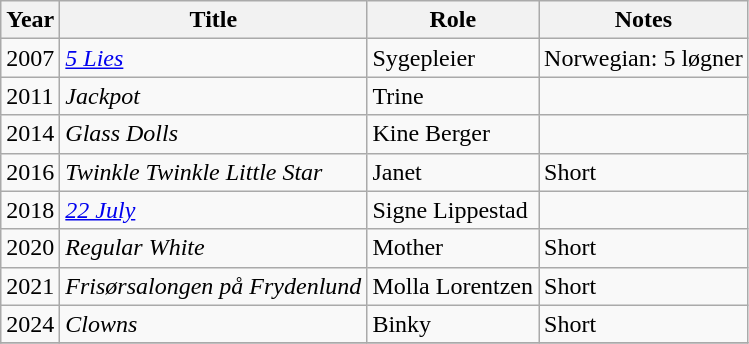<table class="wikitable">
<tr>
<th>Year</th>
<th>Title</th>
<th>Role</th>
<th>Notes</th>
</tr>
<tr>
<td>2007</td>
<td><em><a href='#'>5 Lies</a></em></td>
<td>Sygepleier</td>
<td>Norwegian: 5 løgner</td>
</tr>
<tr>
<td>2011</td>
<td><em>Jackpot</em></td>
<td>Trine</td>
<td></td>
</tr>
<tr>
<td>2014</td>
<td><em>Glass Dolls</em></td>
<td>Kine Berger</td>
<td></td>
</tr>
<tr>
<td>2016</td>
<td><em>Twinkle Twinkle Little Star</em></td>
<td>Janet</td>
<td>Short</td>
</tr>
<tr>
<td>2018</td>
<td><em><a href='#'>22 July</a></em></td>
<td>Signe Lippestad</td>
<td></td>
</tr>
<tr>
<td>2020</td>
<td><em>Regular White</em></td>
<td>Mother</td>
<td>Short</td>
</tr>
<tr>
<td>2021</td>
<td><em>Frisørsalongen på Frydenlund</em></td>
<td>Molla Lorentzen</td>
<td>Short</td>
</tr>
<tr>
<td>2024</td>
<td><em>Clowns</em></td>
<td>Binky</td>
<td>Short</td>
</tr>
<tr>
</tr>
</table>
